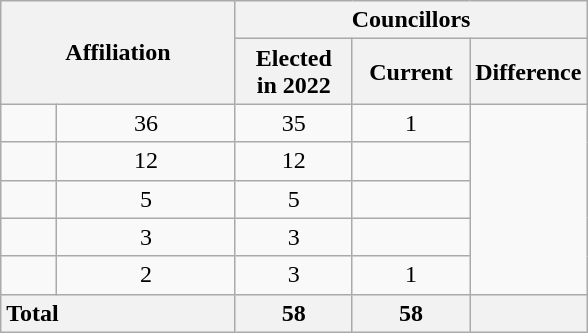<table class="wikitable" style="text-align:center;">
<tr>
<th colspan="2" rowspan="2" class=unsortable style="width:40%; vertical-align:middle;">Affiliation</th>
<th colspan="3"                              style="vertical-align:top;">Councillors</th>
</tr>
<tr>
<th data-sort-type=number style="width:20%;">Elected <br>in 2022</th>
<th style="width:20%;">Current</th>
<th style="width:20%;">Differ­ence</th>
</tr>
<tr>
<td></td>
<td>36</td>
<td>35</td>
<td> 1</td>
</tr>
<tr>
<td></td>
<td>12</td>
<td>12</td>
<td></td>
</tr>
<tr>
<td></td>
<td>5</td>
<td>5</td>
<td></td>
</tr>
<tr>
<td></td>
<td>3</td>
<td>3</td>
<td></td>
</tr>
<tr>
<td></td>
<td>2</td>
<td>3</td>
<td> 1</td>
</tr>
<tr>
<th colspan="2" style="text-align:left;">Total</th>
<th>58</th>
<th>58</th>
<th></th>
</tr>
</table>
